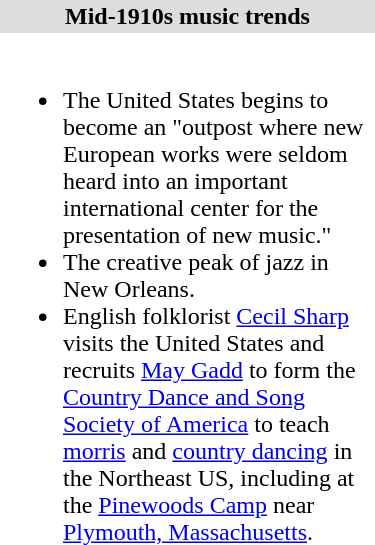<table align="right" border="0" cellpadding="2" width=250 cellspacing="0" style="margin-left:0.5em;" class="toccolours">
<tr>
<th style="background:#ddd;">Mid-1910s music trends</th>
</tr>
<tr>
<td><br><ul><li>The United States begins to become an "outpost where new European works were seldom heard into an important international center for the presentation of new music."</li><li>The creative peak of jazz in New Orleans.</li><li>English folklorist <a href='#'>Cecil Sharp</a> visits the United States and recruits <a href='#'>May Gadd</a> to form the <a href='#'>Country Dance and Song Society of America</a> to teach <a href='#'>morris</a> and <a href='#'>country dancing</a> in the Northeast US, including at the <a href='#'>Pinewoods Camp</a> near <a href='#'>Plymouth, Massachusetts</a>.</li></ul></td>
</tr>
</table>
